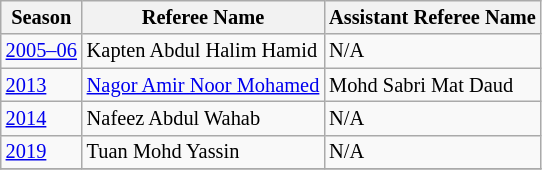<table class="wikitable" style="font-size: 85%;">
<tr>
<th>Season</th>
<th>Referee Name</th>
<th>Assistant Referee Name</th>
</tr>
<tr>
<td><a href='#'>2005–06</a></td>
<td> Kapten Abdul Halim Hamid</td>
<td>N/A</td>
</tr>
<tr>
<td><a href='#'>2013</a></td>
<td> <a href='#'>Nagor Amir Noor Mohamed</a></td>
<td> Mohd Sabri Mat Daud</td>
</tr>
<tr>
<td><a href='#'>2014</a></td>
<td> Nafeez Abdul Wahab</td>
<td>N/A</td>
</tr>
<tr>
<td><a href='#'>2019</a></td>
<td> Tuan Mohd Yassin</td>
<td>N/A</td>
</tr>
<tr>
</tr>
</table>
